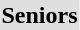<table>
<tr>
<th scope=row style="text-align:left"></th>
<td></td>
<td></td>
<td></td>
</tr>
<tr bgcolor="DFDFDF">
<td colspan="5" align="center"><strong>Seniors</strong></td>
</tr>
<tr>
<th scope=row style="text-align:left"></th>
<td></td>
<td></td>
<td></td>
</tr>
<tr>
<th scope=row style="text-align:left"></th>
<td></td>
<td></td>
<td></td>
</tr>
<tr>
<th scope=row style="text-align:left"></th>
<td></td>
<td></td>
<td></td>
</tr>
<tr>
<th scope=row style="text-align:left"></th>
<td></td>
<td></td>
<td></td>
</tr>
<tr>
<th scope=row style="text-align:left"></th>
<td></td>
<td></td>
<td><br></td>
</tr>
</table>
